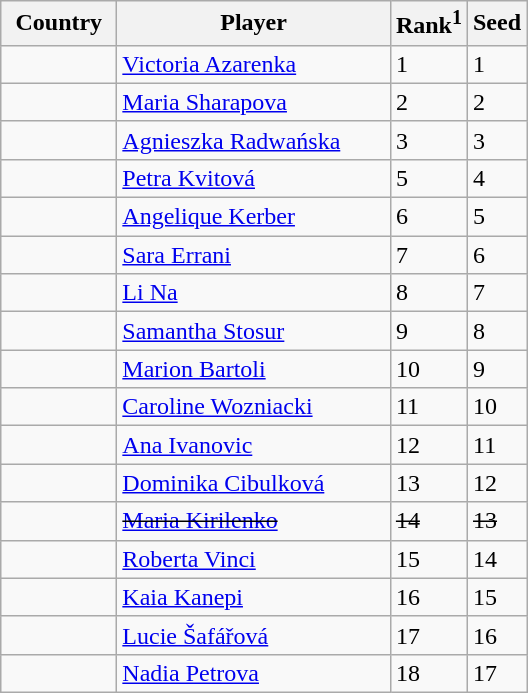<table class="sortable wikitable">
<tr>
<th width="70">Country</th>
<th width="175">Player</th>
<th>Rank<sup>1</sup></th>
<th>Seed</th>
</tr>
<tr>
<td></td>
<td><a href='#'>Victoria Azarenka</a></td>
<td>1</td>
<td>1</td>
</tr>
<tr>
<td></td>
<td><a href='#'>Maria Sharapova</a></td>
<td>2</td>
<td>2</td>
</tr>
<tr>
<td></td>
<td><a href='#'>Agnieszka Radwańska</a></td>
<td>3</td>
<td>3</td>
</tr>
<tr>
<td></td>
<td><a href='#'>Petra Kvitová</a></td>
<td>5</td>
<td>4</td>
</tr>
<tr>
<td></td>
<td><a href='#'>Angelique Kerber</a></td>
<td>6</td>
<td>5</td>
</tr>
<tr>
<td></td>
<td><a href='#'>Sara Errani</a></td>
<td>7</td>
<td>6</td>
</tr>
<tr>
<td></td>
<td><a href='#'>Li Na</a></td>
<td>8</td>
<td>7</td>
</tr>
<tr>
<td></td>
<td><a href='#'>Samantha Stosur</a></td>
<td>9</td>
<td>8</td>
</tr>
<tr>
<td></td>
<td><a href='#'>Marion Bartoli</a></td>
<td>10</td>
<td>9</td>
</tr>
<tr>
<td></td>
<td><a href='#'>Caroline Wozniacki</a></td>
<td>11</td>
<td>10</td>
</tr>
<tr>
<td></td>
<td><a href='#'>Ana Ivanovic</a></td>
<td>12</td>
<td>11</td>
</tr>
<tr>
<td></td>
<td><a href='#'>Dominika Cibulková</a></td>
<td>13</td>
<td>12</td>
</tr>
<tr>
<td><s></s></td>
<td><s><a href='#'>Maria Kirilenko</a> </s></td>
<td><s>14</s></td>
<td><s>13</s></td>
</tr>
<tr>
<td></td>
<td><a href='#'>Roberta Vinci</a></td>
<td>15</td>
<td>14</td>
</tr>
<tr>
<td></td>
<td><a href='#'>Kaia Kanepi</a></td>
<td>16</td>
<td>15</td>
</tr>
<tr>
<td></td>
<td><a href='#'>Lucie Šafářová</a></td>
<td>17</td>
<td>16</td>
</tr>
<tr>
<td></td>
<td><a href='#'>Nadia Petrova</a></td>
<td>18</td>
<td>17</td>
</tr>
</table>
